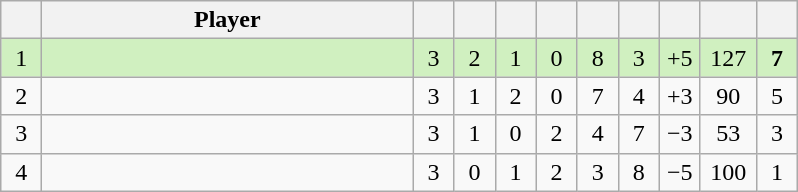<table class="wikitable" style="text-align:center; margin: 1em auto 1em auto, align:left">
<tr>
<th width=20></th>
<th width=240>Player</th>
<th width=20></th>
<th width=20></th>
<th width=20></th>
<th width=20></th>
<th width=20></th>
<th width=20></th>
<th width=20></th>
<th width=30></th>
<th width=20></th>
</tr>
<tr style="background:#D0F0C0;">
<td>1</td>
<td align=left></td>
<td>3</td>
<td>2</td>
<td>1</td>
<td>0</td>
<td>8</td>
<td>3</td>
<td>+5</td>
<td>127</td>
<td><strong>7</strong></td>
</tr>
<tr style=>
<td>2</td>
<td align=left></td>
<td>3</td>
<td>1</td>
<td>2</td>
<td>0</td>
<td>7</td>
<td>4</td>
<td>+3</td>
<td>90</td>
<td>5</td>
</tr>
<tr style=>
<td>3</td>
<td align=left></td>
<td>3</td>
<td>1</td>
<td>0</td>
<td>2</td>
<td>4</td>
<td>7</td>
<td>−3</td>
<td>53</td>
<td>3</td>
</tr>
<tr style=>
<td>4</td>
<td align=left></td>
<td>3</td>
<td>0</td>
<td>1</td>
<td>2</td>
<td>3</td>
<td>8</td>
<td>−5</td>
<td>100</td>
<td>1</td>
</tr>
</table>
